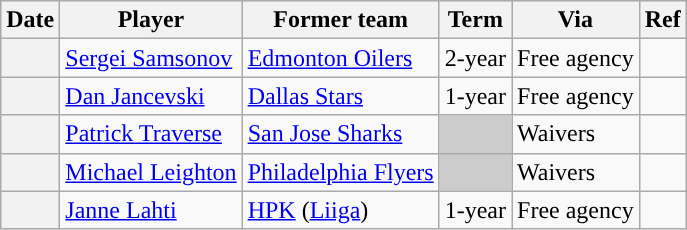<table class="wikitable plainrowheaders">
<tr style="background:#ddd; text-align:center;">
<th>Date</th>
<th>Player</th>
<th>Former team</th>
<th>Term</th>
<th>Via</th>
<th>Ref</th>
</tr>
<tr>
<th scope="row"></th>
<td><a href='#'>Sergei Samsonov</a></td>
<td><a href='#'>Edmonton Oilers</a></td>
<td>2-year</td>
<td>Free agency</td>
<td></td>
</tr>
<tr>
<th scope="row"></th>
<td><a href='#'>Dan Jancevski</a></td>
<td><a href='#'>Dallas Stars</a></td>
<td>1-year</td>
<td>Free agency</td>
<td></td>
</tr>
<tr>
<th scope="row"></th>
<td><a href='#'>Patrick Traverse</a></td>
<td><a href='#'>San Jose Sharks</a></td>
<td style="background:#ccc"></td>
<td>Waivers</td>
<td></td>
</tr>
<tr>
<th scope="row"></th>
<td><a href='#'>Michael Leighton</a></td>
<td><a href='#'>Philadelphia Flyers</a></td>
<td style="background:#ccc"></td>
<td>Waivers</td>
<td></td>
</tr>
<tr>
<th scope="row"></th>
<td><a href='#'>Janne Lahti</a></td>
<td><a href='#'>HPK</a> (<a href='#'>Liiga</a>)</td>
<td>1-year</td>
<td>Free agency</td>
<td></td>
</tr>
</table>
